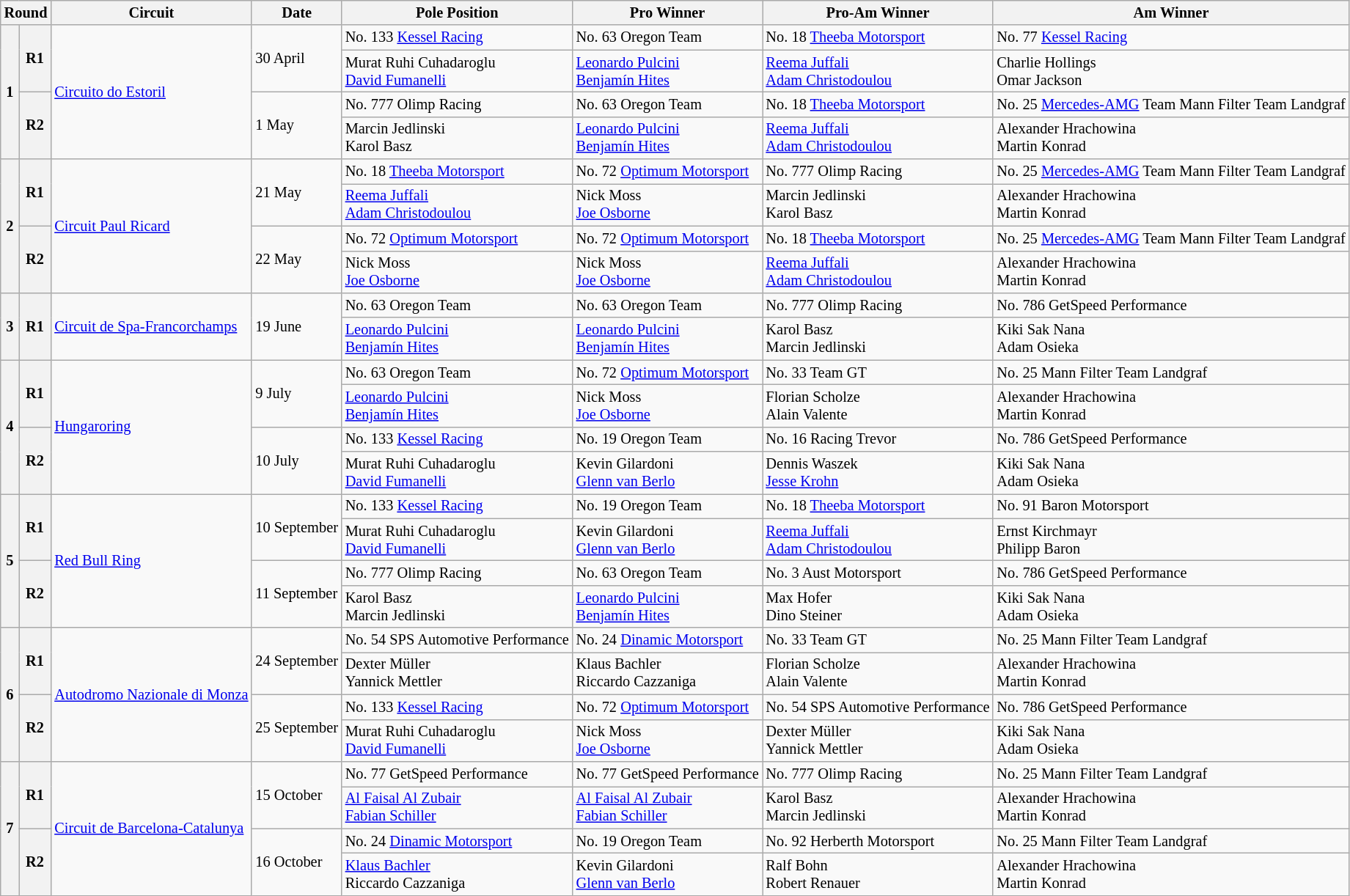<table class="wikitable" style="font-size: 85%;">
<tr>
<th colspan="2">Round</th>
<th>Circuit</th>
<th>Date</th>
<th>Pole Position</th>
<th>Pro Winner</th>
<th>Pro-Am Winner</th>
<th>Am Winner</th>
</tr>
<tr>
<th rowspan="4">1</th>
<th rowspan="2">R1</th>
<td rowspan="4"> <a href='#'>Circuito do Estoril</a></td>
<td rowspan="2">30 April</td>
<td nowrap> No. 133 <a href='#'>Kessel Racing</a></td>
<td nowrap> No. 63 Oregon Team</td>
<td nowrap> No. 18 <a href='#'>Theeba Motorsport</a></td>
<td nowrap> No. 77 <a href='#'>Kessel Racing</a></td>
</tr>
<tr>
<td nowrap> Murat Ruhi Cuhadaroglu<br> <a href='#'>David Fumanelli</a></td>
<td nowrap> <a href='#'>Leonardo Pulcini</a><br> <a href='#'>Benjamín Hites</a></td>
<td nowrap> <a href='#'>Reema Juffali</a><br> <a href='#'>Adam Christodoulou</a></td>
<td nowrap> Charlie Hollings<br> Omar Jackson</td>
</tr>
<tr>
<th rowspan="2">R2</th>
<td rowspan="2">1 May</td>
<td nowrap> No. 777 Olimp Racing</td>
<td nowrap> No. 63 Oregon Team</td>
<td nowrap> No. 18 <a href='#'>Theeba Motorsport</a></td>
<td nowrap> No. 25 <a href='#'>Mercedes-AMG</a> Team Mann Filter Team Landgraf</td>
</tr>
<tr>
<td nowrap> Marcin Jedlinski<br> Karol Basz</td>
<td nowrap> <a href='#'>Leonardo Pulcini</a><br> <a href='#'>Benjamín Hites</a></td>
<td nowrap> <a href='#'>Reema Juffali</a><br> <a href='#'>Adam Christodoulou</a></td>
<td nowrap> Alexander Hrachowina<br> Martin Konrad</td>
</tr>
<tr>
<th rowspan="4">2</th>
<th rowspan="2">R1</th>
<td rowspan="4"> <a href='#'>Circuit Paul Ricard</a></td>
<td rowspan="2">21 May</td>
<td nowrap> No. 18 <a href='#'>Theeba Motorsport</a></td>
<td nowrap> No. 72 <a href='#'>Optimum Motorsport</a></td>
<td nowrap> No. 777 Olimp Racing</td>
<td nowrap> No. 25 <a href='#'>Mercedes-AMG</a> Team Mann Filter Team Landgraf</td>
</tr>
<tr>
<td nowrap> <a href='#'>Reema Juffali</a><br> <a href='#'>Adam Christodoulou</a></td>
<td nowrap> Nick Moss<br> <a href='#'>Joe Osborne</a></td>
<td nowrap> Marcin Jedlinski<br> Karol Basz</td>
<td nowrap> Alexander Hrachowina<br> Martin Konrad</td>
</tr>
<tr>
<th rowspan="2">R2</th>
<td rowspan="2">22 May</td>
<td nowrap> No. 72 <a href='#'>Optimum Motorsport</a></td>
<td nowrap> No. 72 <a href='#'>Optimum Motorsport</a></td>
<td nowrap> No. 18 <a href='#'>Theeba Motorsport</a></td>
<td nowrap> No. 25 <a href='#'>Mercedes-AMG</a> Team Mann Filter Team Landgraf</td>
</tr>
<tr>
<td nowrap> Nick Moss<br> <a href='#'>Joe Osborne</a></td>
<td nowrap> Nick Moss<br> <a href='#'>Joe Osborne</a></td>
<td nowrap> <a href='#'>Reema Juffali</a><br> <a href='#'>Adam Christodoulou</a></td>
<td nowrap> Alexander Hrachowina<br> Martin Konrad</td>
</tr>
<tr>
<th rowspan="2">3</th>
<th rowspan="2">R1</th>
<td rowspan="2"> <a href='#'>Circuit de Spa-Francorchamps</a></td>
<td rowspan="2">19 June</td>
<td> No. 63 Oregon Team</td>
<td> No. 63 Oregon Team</td>
<td> No. 777 Olimp Racing</td>
<td> No. 786 GetSpeed Performance</td>
</tr>
<tr>
<td> <a href='#'>Leonardo Pulcini</a><br> <a href='#'>Benjamín Hites</a></td>
<td> <a href='#'>Leonardo Pulcini</a><br> <a href='#'>Benjamín Hites</a></td>
<td> Karol Basz<br> Marcin Jedlinski</td>
<td> Kiki Sak Nana<br> Adam Osieka</td>
</tr>
<tr>
<th rowspan="4">4</th>
<th rowspan="2">R1</th>
<td rowspan="4"> <a href='#'>Hungaroring</a></td>
<td rowspan="2">9 July</td>
<td> No. 63 Oregon Team</td>
<td> No. 72 <a href='#'>Optimum Motorsport</a></td>
<td> No. 33 Team GT</td>
<td> No. 25 Mann Filter Team Landgraf</td>
</tr>
<tr>
<td> <a href='#'>Leonardo Pulcini</a><br> <a href='#'>Benjamín Hites</a></td>
<td> Nick Moss<br> <a href='#'>Joe Osborne</a></td>
<td> Florian Scholze<br> Alain Valente</td>
<td> Alexander Hrachowina<br> Martin Konrad</td>
</tr>
<tr>
<th rowspan="2">R2</th>
<td rowspan="2">10 July</td>
<td> No. 133 <a href='#'>Kessel Racing</a></td>
<td> No. 19 Oregon Team</td>
<td> No. 16 Racing Trevor</td>
<td> No. 786 GetSpeed Performance</td>
</tr>
<tr>
<td> Murat Ruhi Cuhadaroglu<br> <a href='#'>David Fumanelli</a></td>
<td> Kevin Gilardoni<br> <a href='#'>Glenn van Berlo</a></td>
<td> Dennis Waszek<br> <a href='#'>Jesse Krohn</a></td>
<td> Kiki Sak Nana<br> Adam Osieka</td>
</tr>
<tr>
<th rowspan="4">5</th>
<th rowspan="2">R1</th>
<td rowspan="4"> <a href='#'>Red Bull Ring</a></td>
<td rowspan="2">10 September</td>
<td> No. 133 <a href='#'>Kessel Racing</a></td>
<td> No. 19 Oregon Team</td>
<td> No. 18 <a href='#'>Theeba Motorsport</a></td>
<td> No. 91 Baron Motorsport</td>
</tr>
<tr>
<td> Murat Ruhi Cuhadaroglu<br> <a href='#'>David Fumanelli</a></td>
<td> Kevin Gilardoni<br> <a href='#'>Glenn van Berlo</a></td>
<td> <a href='#'>Reema Juffali</a><br> <a href='#'>Adam Christodoulou</a></td>
<td> Ernst Kirchmayr<br> Philipp Baron</td>
</tr>
<tr>
<th rowspan="2">R2</th>
<td rowspan="2">11 September</td>
<td> No. 777 Olimp Racing</td>
<td> No. 63 Oregon Team</td>
<td> No. 3 Aust Motorsport</td>
<td> No. 786 GetSpeed Performance</td>
</tr>
<tr>
<td> Karol Basz<br> Marcin Jedlinski</td>
<td> <a href='#'>Leonardo Pulcini</a><br> <a href='#'>Benjamín Hites</a></td>
<td> Max Hofer<br> Dino Steiner</td>
<td> Kiki Sak Nana<br> Adam Osieka</td>
</tr>
<tr>
<th rowspan="4">6</th>
<th rowspan="2">R1</th>
<td rowspan="4" nowrap> <a href='#'>Autodromo Nazionale di Monza</a></td>
<td rowspan="2" nowrap>24 September</td>
<td nowrap> No. 54 SPS Automotive Performance</td>
<td> No. 24 <a href='#'>Dinamic Motorsport</a></td>
<td> No. 33 Team GT</td>
<td> No. 25 Mann Filter Team Landgraf</td>
</tr>
<tr>
<td> Dexter Müller<br> Yannick Mettler</td>
<td> Klaus Bachler<br> Riccardo Cazzaniga</td>
<td> Florian Scholze<br> Alain Valente</td>
<td> Alexander Hrachowina<br> Martin Konrad</td>
</tr>
<tr>
<th rowspan="2">R2</th>
<td rowspan="2">25 September</td>
<td> No. 133 <a href='#'>Kessel Racing</a></td>
<td> No. 72 <a href='#'>Optimum Motorsport</a></td>
<td nowrap> No. 54 SPS Automotive Performance</td>
<td> No. 786 GetSpeed Performance</td>
</tr>
<tr>
<td> Murat Ruhi Cuhadaroglu<br> <a href='#'>David Fumanelli</a></td>
<td> Nick Moss<br> <a href='#'>Joe Osborne</a></td>
<td> Dexter Müller<br> Yannick Mettler</td>
<td> Kiki Sak Nana<br> Adam Osieka</td>
</tr>
<tr>
<th rowspan="4">7</th>
<th rowspan="2">R1</th>
<td rowspan="4" nowrap> <a href='#'>Circuit de Barcelona-Catalunya</a></td>
<td rowspan="2">15 October</td>
<td nowrap> No. 77 GetSpeed Performance</td>
<td nowrap> No. 77 GetSpeed Performance</td>
<td nowrap> No. 777 Olimp Racing</td>
<td nowrap> No. 25 Mann Filter Team Landgraf</td>
</tr>
<tr>
<td> <a href='#'>Al Faisal Al Zubair</a><br> <a href='#'>Fabian Schiller</a></td>
<td> <a href='#'>Al Faisal Al Zubair</a><br> <a href='#'>Fabian Schiller</a></td>
<td> Karol Basz<br> Marcin Jedlinski</td>
<td> Alexander Hrachowina<br> Martin Konrad</td>
</tr>
<tr>
<th rowspan="2">R2</th>
<td rowspan="2">16 October</td>
<td> No. 24 <a href='#'>Dinamic Motorsport</a></td>
<td> No. 19 Oregon Team</td>
<td> No. 92 Herberth Motorsport</td>
<td> No. 25 Mann Filter Team Landgraf</td>
</tr>
<tr>
<td> <a href='#'>Klaus Bachler</a><br> Riccardo Cazzaniga</td>
<td> Kevin Gilardoni<br> <a href='#'>Glenn van Berlo</a></td>
<td> Ralf Bohn<br> Robert Renauer</td>
<td> Alexander Hrachowina<br> Martin Konrad</td>
</tr>
</table>
